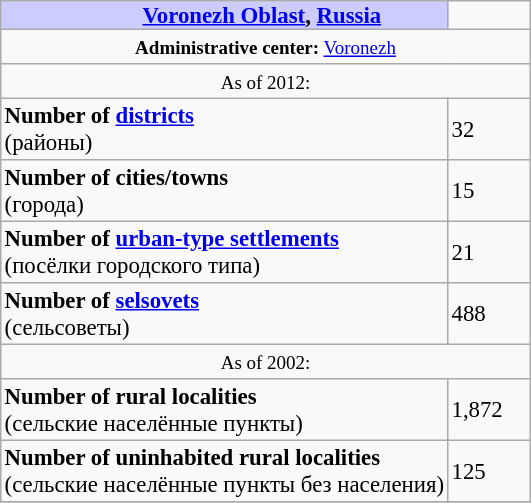<table border=1 align="right" cellpadding=2 cellspacing=0 style="margin: 0 0 1em 1em; background: #f9f9f9; border: 1px #aaa solid; border-collapse: collapse; font-size: 95%;">
<tr>
<th bgcolor="#ccccff" style="padding:0 0 0 50px;"><a href='#'>Voronezh Oblast</a>, <a href='#'>Russia</a></th>
<td width="50px"></td>
</tr>
<tr>
<td colspan=2 align="center"><small><strong>Administrative center:</strong> <a href='#'>Voronezh</a></small></td>
</tr>
<tr>
<td colspan=2 align="center"><small>As of 2012:</small></td>
</tr>
<tr>
<td><strong>Number of <a href='#'>districts</a></strong><br>(районы)</td>
<td>32</td>
</tr>
<tr>
<td><strong>Number of cities/towns</strong><br>(города)</td>
<td>15</td>
</tr>
<tr>
<td><strong>Number of <a href='#'>urban-type settlements</a></strong><br>(посёлки городского типа)</td>
<td>21</td>
</tr>
<tr>
<td><strong>Number of <a href='#'>selsovets</a></strong><br>(сельсоветы)</td>
<td>488</td>
</tr>
<tr>
<td colspan=2 align="center"><small>As of 2002:</small></td>
</tr>
<tr>
<td><strong>Number of rural localities</strong><br>(сельские населённые пункты)</td>
<td>1,872</td>
</tr>
<tr>
<td><strong>Number of uninhabited rural localities</strong><br>(сельские населённые пункты без населения)</td>
<td>125</td>
</tr>
<tr>
</tr>
</table>
